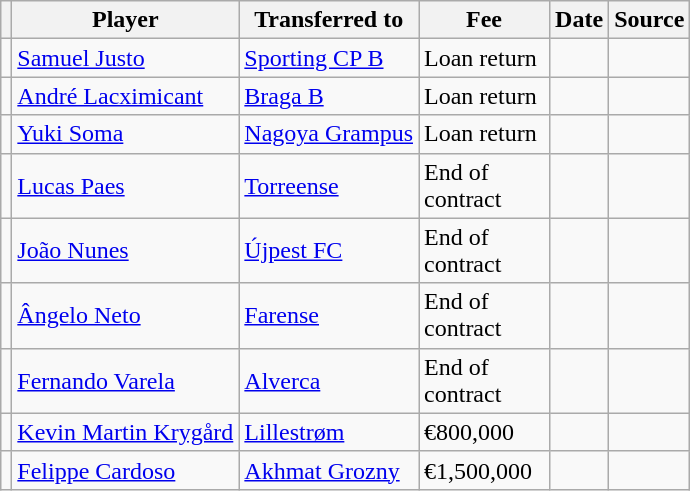<table class="wikitable plainrowheaders sortable">
<tr>
<th></th>
<th scope="col">Player</th>
<th>Transferred to</th>
<th style="width: 80px;">Fee</th>
<th scope="col">Date</th>
<th scope="col">Source</th>
</tr>
<tr>
<td align="center"></td>
<td> <a href='#'>Samuel Justo</a></td>
<td> <a href='#'>Sporting CP B</a></td>
<td>Loan return</td>
<td></td>
<td></td>
</tr>
<tr>
<td align="center"></td>
<td> <a href='#'>André Lacximicant</a></td>
<td> <a href='#'>Braga B</a></td>
<td>Loan return</td>
<td></td>
<td></td>
</tr>
<tr>
<td align="center"></td>
<td> <a href='#'>Yuki Soma</a></td>
<td> <a href='#'>Nagoya Grampus</a></td>
<td>Loan return</td>
<td></td>
<td></td>
</tr>
<tr>
<td align="center"></td>
<td> <a href='#'>Lucas Paes</a></td>
<td> <a href='#'>Torreense</a></td>
<td>End of contract</td>
<td></td>
<td></td>
</tr>
<tr>
<td align="center"></td>
<td> <a href='#'>João Nunes</a></td>
<td> <a href='#'>Újpest FC</a></td>
<td>End of contract</td>
<td></td>
<td></td>
</tr>
<tr>
<td align="center"></td>
<td> <a href='#'>Ângelo Neto</a></td>
<td> <a href='#'>Farense</a></td>
<td>End of contract</td>
<td></td>
<td></td>
</tr>
<tr>
<td align="center"></td>
<td> <a href='#'>Fernando Varela</a></td>
<td> <a href='#'>Alverca</a></td>
<td>End of contract</td>
<td></td>
<td></td>
</tr>
<tr>
<td align="center"></td>
<td> <a href='#'>Kevin Martin Krygård</a></td>
<td> <a href='#'>Lillestrøm</a></td>
<td>€800,000</td>
<td></td>
<td></td>
</tr>
<tr>
<td align="center"></td>
<td> <a href='#'>Felippe Cardoso</a></td>
<td> <a href='#'>Akhmat Grozny</a></td>
<td>€1,500,000</td>
<td></td>
<td></td>
</tr>
</table>
